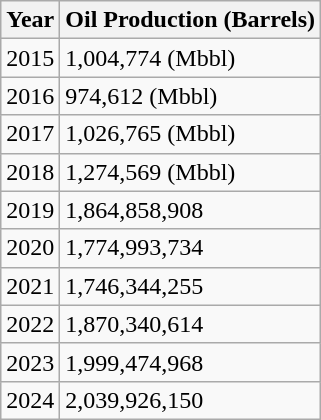<table class="wikitable">
<tr>
<th>Year</th>
<th>Oil Production (Barrels)</th>
</tr>
<tr>
<td>2015</td>
<td>1,004,774 (Mbbl)</td>
</tr>
<tr>
<td>2016</td>
<td>974,612 (Mbbl)</td>
</tr>
<tr>
<td>2017</td>
<td>1,026,765 (Mbbl)</td>
</tr>
<tr>
<td>2018</td>
<td>1,274,569 (Mbbl)</td>
</tr>
<tr>
<td>2019</td>
<td>1,864,858,908</td>
</tr>
<tr>
<td>2020</td>
<td>1,774,993,734</td>
</tr>
<tr>
<td>2021</td>
<td>1,746,344,255</td>
</tr>
<tr>
<td>2022</td>
<td>1,870,340,614</td>
</tr>
<tr>
<td>2023</td>
<td>1,999,474,968</td>
</tr>
<tr>
<td>2024</td>
<td>2,039,926,150</td>
</tr>
</table>
